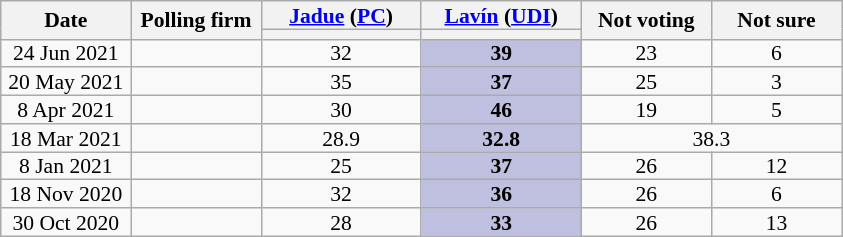<table class="wikitable sortable mw-collapsible mw-collapsed" style=text-align:center;font-size:90%;line-height:12px>
<tr>
<th rowspan=2 width=80px>Date</th>
<th rowspan=2 width=80px>Polling firm</th>
<th width=100px><a href='#'>Jadue</a> (<a href='#'>PC</a>)</th>
<th width=100px><a href='#'>Lavín</a> (<a href='#'>UDI</a>)</th>
<th rowspan=2 width=80px>Not voting</th>
<th rowspan=2 width=80px>Not sure</th>
</tr>
<tr>
<th style=background:></th>
<th style=background:></th>
</tr>
<tr>
<td>24 Jun 2021</td>
<td></td>
<td>32</td>
<td style="background:#BFBFDF;"><strong>39</strong></td>
<td>23</td>
<td>6</td>
</tr>
<tr>
<td>20 May 2021</td>
<td></td>
<td>35</td>
<td style="background:#BFBFDF;"><strong>37</strong></td>
<td>25</td>
<td>3</td>
</tr>
<tr>
<td>8 Apr 2021</td>
<td></td>
<td>30</td>
<td style="background:#BFBFDF;"><strong>46</strong></td>
<td>19</td>
<td>5</td>
</tr>
<tr>
<td>18 Mar 2021</td>
<td></td>
<td>28.9</td>
<td style="background:#BFBFDF;"><strong>32.8</strong></td>
<td colspan="2">38.3</td>
</tr>
<tr>
<td>8 Jan 2021</td>
<td></td>
<td>25</td>
<td style="background:#BFBFDF;"><strong>37</strong></td>
<td>26</td>
<td>12</td>
</tr>
<tr>
<td>18 Nov 2020</td>
<td></td>
<td>32</td>
<td style="background:#BFBFDF;"><strong>36</strong></td>
<td>26</td>
<td>6</td>
</tr>
<tr>
<td>30 Oct 2020</td>
<td></td>
<td>28</td>
<td style="background:#BFBFDF;"><strong>33</strong></td>
<td>26</td>
<td>13</td>
</tr>
</table>
